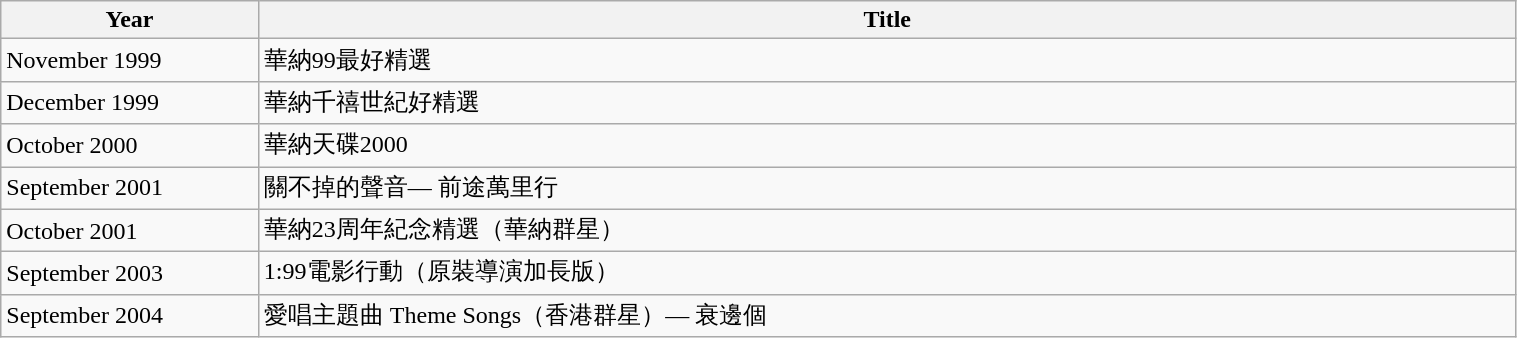<table class="wikitable" width="80%">
<tr>
<th style="width:17%">Year</th>
<th style="width:90%">Title</th>
</tr>
<tr>
<td>November 1999</td>
<td>華納99最好精選</td>
</tr>
<tr>
<td>December 1999</td>
<td>華納千禧世紀好精選</td>
</tr>
<tr>
<td>October 2000</td>
<td>華納天碟2000</td>
</tr>
<tr>
<td>September 2001</td>
<td>關不掉的聲音— 前途萬里行</td>
</tr>
<tr>
<td>October 2001</td>
<td>華納23周年紀念精選（華納群星）</td>
</tr>
<tr>
<td>September 2003</td>
<td>1:99電影行動（原裝導演加長版）</td>
</tr>
<tr>
<td>September 2004</td>
<td>愛唱主題曲 Theme Songs（香港群星）— 衰邊個</td>
</tr>
</table>
